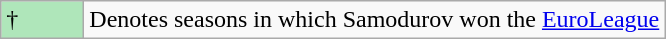<table class="wikitable">
<tr>
<td style="background:#AFE6BA; width:3em;">†</td>
<td>Denotes seasons in which Samodurov won the <a href='#'>EuroLeague</a></td>
</tr>
</table>
